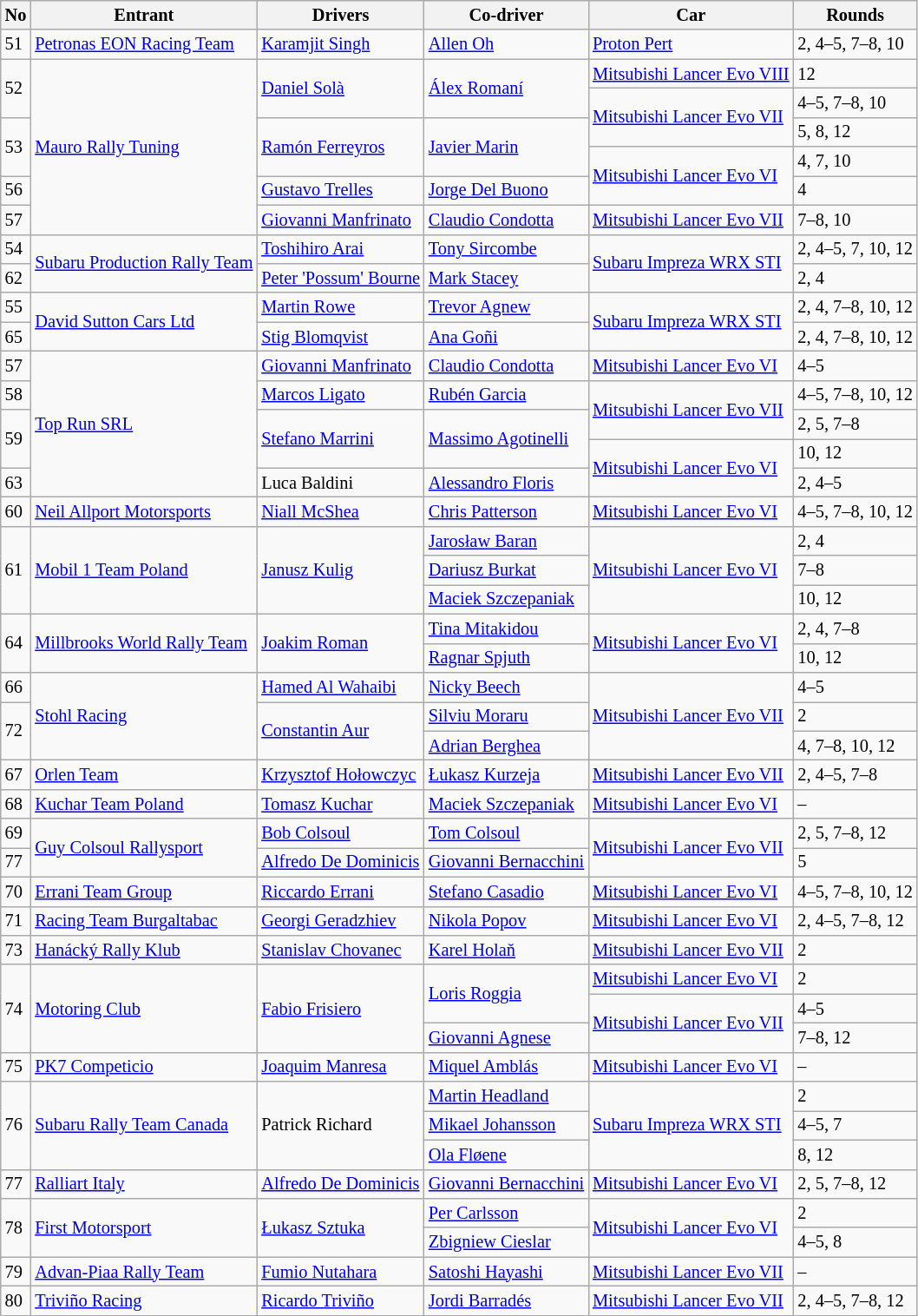<table class="wikitable" style="font-size: 85%">
<tr>
<th>No</th>
<th>Entrant</th>
<th>Drivers</th>
<th>Co-driver</th>
<th>Car</th>
<th>Rounds</th>
</tr>
<tr>
<td>51</td>
<td> <a href='#'>Petronas EON Racing Team</a></td>
<td> <a href='#'>Karamjit Singh</a></td>
<td> <a href='#'>Allen Oh</a></td>
<td><a href='#'>Proton Pert</a></td>
<td>2, 4–5, 7–8, 10</td>
</tr>
<tr>
<td rowspan=2>52</td>
<td rowspan=6> <a href='#'>Mauro Rally Tuning</a></td>
<td rowspan=2> <a href='#'>Daniel Solà</a></td>
<td rowspan=2> <a href='#'>Álex Romaní</a></td>
<td><a href='#'>Mitsubishi Lancer Evo VIII</a></td>
<td>12</td>
</tr>
<tr>
<td rowspan=2><a href='#'>Mitsubishi Lancer Evo VII</a></td>
<td>4–5, 7–8, 10</td>
</tr>
<tr>
<td rowspan=2>53</td>
<td rowspan=2> <a href='#'>Ramón Ferreyros</a></td>
<td rowspan=2> <a href='#'>Javier Marin</a></td>
<td>5, 8, 12</td>
</tr>
<tr>
<td rowspan=2><a href='#'>Mitsubishi Lancer Evo VI</a></td>
<td>4, 7, 10</td>
</tr>
<tr>
<td>56</td>
<td> <a href='#'>Gustavo Trelles</a></td>
<td> <a href='#'>Jorge Del Buono</a></td>
<td>4</td>
</tr>
<tr>
<td>57</td>
<td> <a href='#'>Giovanni Manfrinato</a></td>
<td> <a href='#'>Claudio Condotta</a></td>
<td><a href='#'>Mitsubishi Lancer Evo VII</a></td>
<td>7–8, 10</td>
</tr>
<tr>
<td>54</td>
<td rowspan=2> <a href='#'>Subaru Production Rally Team</a></td>
<td> <a href='#'>Toshihiro Arai</a></td>
<td> <a href='#'>Tony Sircombe</a></td>
<td rowspan=2><a href='#'>Subaru Impreza WRX STI</a></td>
<td>2, 4–5, 7, 10, 12</td>
</tr>
<tr>
<td>62</td>
<td> <a href='#'>Peter 'Possum' Bourne</a></td>
<td> <a href='#'>Mark Stacey</a></td>
<td>2, 4</td>
</tr>
<tr>
<td>55</td>
<td rowspan=2> <a href='#'>David Sutton Cars Ltd</a></td>
<td> <a href='#'>Martin Rowe</a></td>
<td> <a href='#'>Trevor Agnew</a></td>
<td rowspan=2><a href='#'>Subaru Impreza WRX STI</a></td>
<td>2, 4, 7–8, 10, 12</td>
</tr>
<tr>
<td>65</td>
<td> <a href='#'>Stig Blomqvist</a></td>
<td> <a href='#'>Ana Goñi</a></td>
<td>2, 4, 7–8, 10, 12</td>
</tr>
<tr>
<td>57</td>
<td rowspan=5> <a href='#'>Top Run SRL</a></td>
<td> <a href='#'>Giovanni Manfrinato</a></td>
<td> <a href='#'>Claudio Condotta</a></td>
<td><a href='#'>Mitsubishi Lancer Evo VI</a></td>
<td>4–5</td>
</tr>
<tr>
<td>58</td>
<td> <a href='#'>Marcos Ligato</a></td>
<td> <a href='#'>Rubén Garcia</a></td>
<td rowspan=2><a href='#'>Mitsubishi Lancer Evo VII</a></td>
<td>4–5, 7–8, 10, 12</td>
</tr>
<tr>
<td rowspan=2>59</td>
<td rowspan=2> <a href='#'>Stefano Marrini</a></td>
<td rowspan=2> <a href='#'>Massimo Agotinelli</a></td>
<td>2, 5, 7–8</td>
</tr>
<tr>
<td rowspan=2><a href='#'>Mitsubishi Lancer Evo VI</a></td>
<td>10, 12</td>
</tr>
<tr>
<td>63</td>
<td> Luca Baldini</td>
<td> <a href='#'>Alessandro Floris</a></td>
<td>2, 4–5</td>
</tr>
<tr>
<td>60</td>
<td> <a href='#'>Neil Allport Motorsports</a></td>
<td> <a href='#'>Niall McShea</a></td>
<td> <a href='#'>Chris Patterson</a></td>
<td><a href='#'>Mitsubishi Lancer Evo VI</a></td>
<td>4–5, 7–8, 10, 12</td>
</tr>
<tr>
<td rowspan=3>61</td>
<td rowspan=3> <a href='#'>Mobil 1 Team Poland</a></td>
<td rowspan=3> <a href='#'>Janusz Kulig</a></td>
<td> <a href='#'>Jarosław Baran</a></td>
<td rowspan=3><a href='#'>Mitsubishi Lancer Evo VI</a></td>
<td>2, 4</td>
</tr>
<tr>
<td> <a href='#'>Dariusz Burkat</a></td>
<td>7–8</td>
</tr>
<tr>
<td> <a href='#'>Maciek Szczepaniak</a></td>
<td>10, 12</td>
</tr>
<tr>
<td rowspan=2>64</td>
<td rowspan=2> <a href='#'>Millbrooks World Rally Team</a></td>
<td rowspan=2> <a href='#'>Joakim Roman</a></td>
<td> <a href='#'>Tina Mitakidou</a></td>
<td rowspan=2><a href='#'>Mitsubishi Lancer Evo VI</a></td>
<td>2, 4, 7–8</td>
</tr>
<tr>
<td> <a href='#'>Ragnar Spjuth</a></td>
<td>10, 12</td>
</tr>
<tr>
<td>66</td>
<td rowspan=3> <a href='#'>Stohl Racing</a></td>
<td> <a href='#'>Hamed Al Wahaibi</a></td>
<td> <a href='#'>Nicky Beech</a></td>
<td rowspan=3><a href='#'>Mitsubishi Lancer Evo VII</a></td>
<td>4–5</td>
</tr>
<tr>
<td rowspan=2>72</td>
<td rowspan=2> <a href='#'>Constantin Aur</a></td>
<td> <a href='#'>Silviu Moraru</a></td>
<td>2</td>
</tr>
<tr>
<td> <a href='#'>Adrian Berghea</a></td>
<td>4, 7–8, 10, 12</td>
</tr>
<tr>
<td>67</td>
<td> <a href='#'>Orlen Team</a></td>
<td> <a href='#'>Krzysztof Hołowczyc</a></td>
<td> <a href='#'>Łukasz Kurzeja</a></td>
<td><a href='#'>Mitsubishi Lancer Evo VII</a></td>
<td>2, 4–5, 7–8</td>
</tr>
<tr>
<td>68</td>
<td> <a href='#'>Kuchar Team Poland</a></td>
<td> <a href='#'>Tomasz Kuchar</a></td>
<td> <a href='#'>Maciek Szczepaniak</a></td>
<td><a href='#'>Mitsubishi Lancer Evo VI</a></td>
<td>–</td>
</tr>
<tr>
<td>69</td>
<td rowspan=2> <a href='#'>Guy Colsoul Rallysport</a></td>
<td> <a href='#'>Bob Colsoul</a></td>
<td> <a href='#'>Tom Colsoul</a></td>
<td rowspan=2><a href='#'>Mitsubishi Lancer Evo VII</a></td>
<td>2, 5, 7–8, 12</td>
</tr>
<tr>
<td>77</td>
<td> <a href='#'>Alfredo De Dominicis</a></td>
<td> <a href='#'>Giovanni Bernacchini</a></td>
<td>5</td>
</tr>
<tr>
<td>70</td>
<td> <a href='#'>Errani Team Group</a></td>
<td> <a href='#'>Riccardo Errani</a></td>
<td> <a href='#'>Stefano Casadio</a></td>
<td><a href='#'>Mitsubishi Lancer Evo VI</a></td>
<td>4–5, 7–8, 10, 12</td>
</tr>
<tr>
<td>71</td>
<td> <a href='#'>Racing Team Burgaltabac</a></td>
<td> <a href='#'>Georgi Geradzhiev</a></td>
<td> <a href='#'>Nikola Popov</a></td>
<td><a href='#'>Mitsubishi Lancer Evo VI</a></td>
<td>2, 4–5, 7–8, 12</td>
</tr>
<tr>
<td>73</td>
<td> <a href='#'>Hanácký Rally Klub</a></td>
<td> <a href='#'>Stanislav Chovanec</a></td>
<td> <a href='#'>Karel Holaň</a></td>
<td><a href='#'>Mitsubishi Lancer Evo VII</a></td>
<td>2</td>
</tr>
<tr>
<td rowspan=3>74</td>
<td rowspan=3> <a href='#'>Motoring Club</a></td>
<td rowspan=3> <a href='#'>Fabio Frisiero</a></td>
<td rowspan=2> <a href='#'>Loris Roggia</a></td>
<td><a href='#'>Mitsubishi Lancer Evo VI</a></td>
<td>2</td>
</tr>
<tr>
<td rowspan=2><a href='#'>Mitsubishi Lancer Evo VII</a></td>
<td>4–5</td>
</tr>
<tr>
<td> <a href='#'>Giovanni Agnese</a></td>
<td>7–8, 12</td>
</tr>
<tr>
<td>75</td>
<td> <a href='#'>PK7 Competicio</a></td>
<td> <a href='#'>Joaquim Manresa</a></td>
<td> <a href='#'>Miquel Amblás</a></td>
<td><a href='#'>Mitsubishi Lancer Evo VI</a></td>
<td>–</td>
</tr>
<tr>
<td rowspan=3>76</td>
<td rowspan=3> <a href='#'>Subaru Rally Team Canada</a></td>
<td rowspan=3> Patrick Richard</td>
<td> <a href='#'>Martin Headland</a></td>
<td rowspan=3><a href='#'>Subaru Impreza WRX STI</a></td>
<td>2</td>
</tr>
<tr>
<td> <a href='#'>Mikael Johansson</a></td>
<td>4–5, 7</td>
</tr>
<tr>
<td> <a href='#'>Ola Fløene</a></td>
<td>8, 12</td>
</tr>
<tr>
<td>77</td>
<td> <a href='#'>Ralliart Italy</a></td>
<td> <a href='#'>Alfredo De Dominicis</a></td>
<td> <a href='#'>Giovanni Bernacchini</a></td>
<td><a href='#'>Mitsubishi Lancer Evo VI</a></td>
<td>2, 5, 7–8, 12</td>
</tr>
<tr>
<td rowspan=2>78</td>
<td rowspan=2> <a href='#'>First Motorsport</a></td>
<td rowspan=2> <a href='#'>Łukasz Sztuka</a></td>
<td> <a href='#'>Per Carlsson</a></td>
<td rowspan=2><a href='#'>Mitsubishi Lancer Evo VI</a></td>
<td>2</td>
</tr>
<tr>
<td> <a href='#'>Zbigniew Cieslar</a></td>
<td>4–5, 8</td>
</tr>
<tr>
<td>79</td>
<td> <a href='#'>Advan-Piaa Rally Team</a></td>
<td> <a href='#'>Fumio Nutahara</a></td>
<td> <a href='#'>Satoshi Hayashi</a></td>
<td><a href='#'>Mitsubishi Lancer Evo VII</a></td>
<td>–</td>
</tr>
<tr>
<td>80</td>
<td> <a href='#'>Triviño Racing</a></td>
<td> <a href='#'>Ricardo Triviño</a></td>
<td> <a href='#'>Jordi Barradés</a></td>
<td><a href='#'>Mitsubishi Lancer Evo VII</a></td>
<td>2, 4–5, 7–8, 12</td>
</tr>
<tr>
</tr>
</table>
